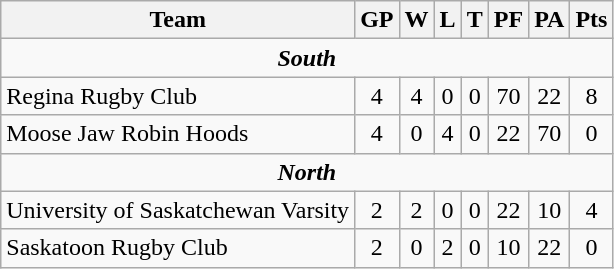<table class="wikitable">
<tr>
<th>Team</th>
<th>GP</th>
<th>W</th>
<th>L</th>
<th>T</th>
<th>PF</th>
<th>PA</th>
<th>Pts</th>
</tr>
<tr>
<td align="center" colspan="8"><strong><em>South</em></strong></td>
</tr>
<tr align="center">
<td align="left">Regina Rugby Club</td>
<td>4</td>
<td>4</td>
<td>0</td>
<td>0</td>
<td>70</td>
<td>22</td>
<td>8</td>
</tr>
<tr align="center">
<td align="left">Moose Jaw Robin Hoods</td>
<td>4</td>
<td>0</td>
<td>4</td>
<td>0</td>
<td>22</td>
<td>70</td>
<td>0</td>
</tr>
<tr>
<td align="center" colspan="8"><strong><em>North</em></strong></td>
</tr>
<tr align="center">
<td align="left">University of Saskatchewan Varsity</td>
<td>2</td>
<td>2</td>
<td>0</td>
<td>0</td>
<td>22</td>
<td>10</td>
<td>4</td>
</tr>
<tr align="center">
<td align="left">Saskatoon Rugby Club</td>
<td>2</td>
<td>0</td>
<td>2</td>
<td>0</td>
<td>10</td>
<td>22</td>
<td>0</td>
</tr>
</table>
